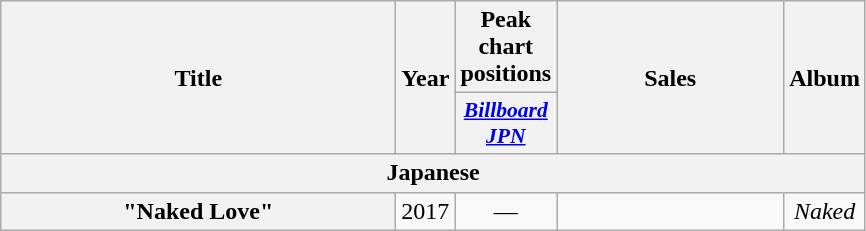<table class="wikitable plainrowheaders" style="text-align:center;" border="1">
<tr>
<th scope="col" rowspan="2" style="width:16em;">Title</th>
<th scope="col" rowspan="2">Year</th>
<th scope="col">Peak chart positions</th>
<th scope="col" rowspan="2" style="width:9em;">Sales</th>
<th scope="col" rowspan="2">Album</th>
</tr>
<tr>
<th scope="col" style="width:3em;font-size:90%;"><em><a href='#'>Billboard<br>JPN</a></em></th>
</tr>
<tr>
<th colspan="5">Japanese</th>
</tr>
<tr>
<th scope="row">"Naked Love"</th>
<td>2017</td>
<td>—</td>
<td></td>
<td><em>Naked</em></td>
</tr>
</table>
